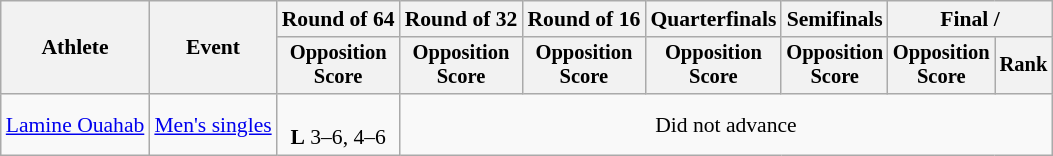<table class=wikitable style="font-size:90%">
<tr>
<th rowspan="2">Athlete</th>
<th rowspan="2">Event</th>
<th>Round of 64</th>
<th>Round of 32</th>
<th>Round of 16</th>
<th>Quarterfinals</th>
<th>Semifinals</th>
<th colspan=2>Final / </th>
</tr>
<tr style="font-size:95%">
<th>Opposition<br>Score</th>
<th>Opposition<br>Score</th>
<th>Opposition<br>Score</th>
<th>Opposition<br>Score</th>
<th>Opposition<br>Score</th>
<th>Opposition<br>Score</th>
<th>Rank</th>
</tr>
<tr align=center>
<td align=left><a href='#'>Lamine Ouahab</a></td>
<td align=left><a href='#'>Men's singles</a></td>
<td><br><strong>L</strong> 3–6, 4–6</td>
<td colspan=6>Did not advance</td>
</tr>
</table>
